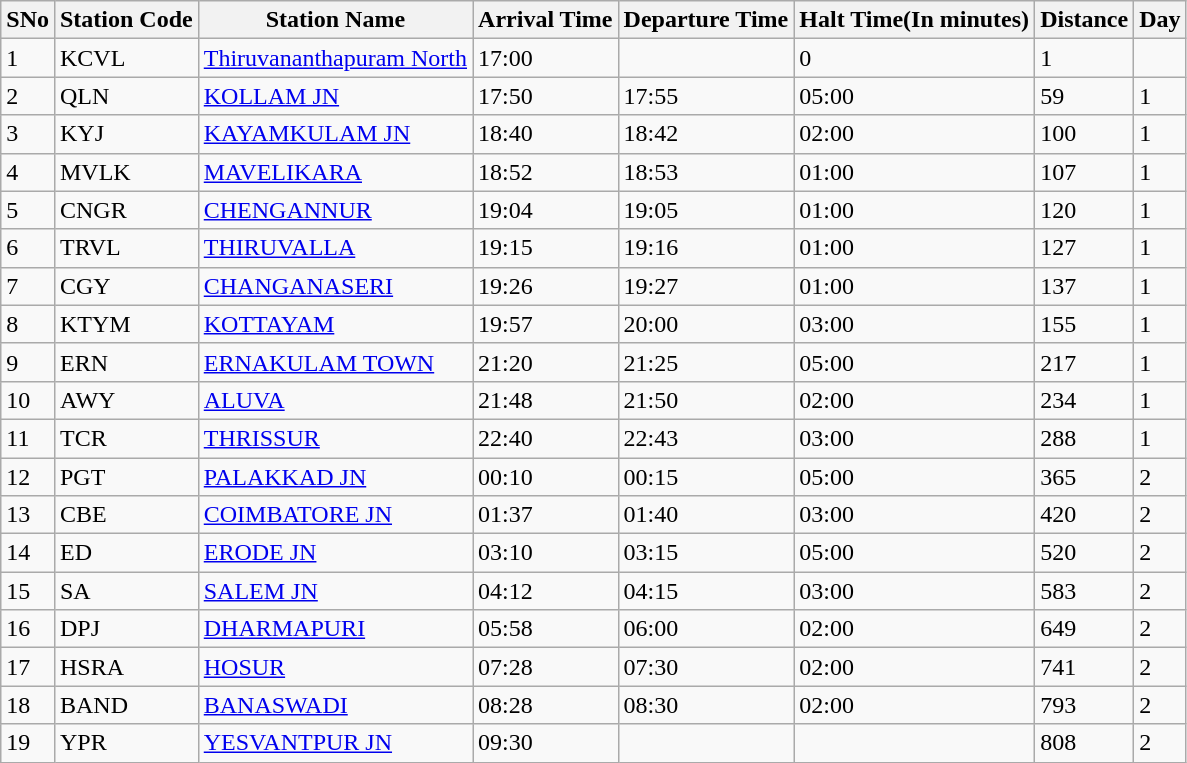<table class="wikitable">
<tr>
<th>SNo</th>
<th>Station Code</th>
<th>Station Name</th>
<th>Arrival Time</th>
<th>Departure Time</th>
<th>Halt Time(In minutes)</th>
<th>Distance</th>
<th>Day</th>
</tr>
<tr>
<td>1</td>
<td>KCVL</td>
<td><a href='#'>Thiruvananthapuram North</a></td>
<td>17:00</td>
<td></td>
<td>0</td>
<td>1</td>
</tr>
<tr>
<td>2</td>
<td>QLN</td>
<td><a href='#'>KOLLAM JN</a></td>
<td>17:50</td>
<td>17:55</td>
<td>05:00</td>
<td>59</td>
<td>1</td>
</tr>
<tr>
<td>3</td>
<td>KYJ</td>
<td><a href='#'>KAYAMKULAM JN</a></td>
<td>18:40</td>
<td>18:42</td>
<td>02:00</td>
<td>100</td>
<td>1</td>
</tr>
<tr>
<td>4</td>
<td>MVLK</td>
<td><a href='#'>MAVELIKARA</a></td>
<td>18:52</td>
<td>18:53</td>
<td>01:00</td>
<td>107</td>
<td>1</td>
</tr>
<tr>
<td>5</td>
<td>CNGR</td>
<td><a href='#'>CHENGANNUR</a></td>
<td>19:04</td>
<td>19:05</td>
<td>01:00</td>
<td>120</td>
<td>1</td>
</tr>
<tr>
<td>6</td>
<td>TRVL</td>
<td><a href='#'>THIRUVALLA</a></td>
<td>19:15</td>
<td>19:16</td>
<td>01:00</td>
<td>127</td>
<td>1</td>
</tr>
<tr>
<td>7</td>
<td>CGY</td>
<td><a href='#'>CHANGANASERI</a></td>
<td>19:26</td>
<td>19:27</td>
<td>01:00</td>
<td>137</td>
<td>1</td>
</tr>
<tr>
<td>8</td>
<td>KTYM</td>
<td><a href='#'>KOTTAYAM</a></td>
<td>19:57</td>
<td>20:00</td>
<td>03:00</td>
<td>155</td>
<td>1</td>
</tr>
<tr>
<td>9</td>
<td>ERN</td>
<td><a href='#'>ERNAKULAM TOWN</a></td>
<td>21:20</td>
<td>21:25</td>
<td>05:00</td>
<td>217</td>
<td>1</td>
</tr>
<tr>
<td>10</td>
<td>AWY</td>
<td><a href='#'>ALUVA</a></td>
<td>21:48</td>
<td>21:50</td>
<td>02:00</td>
<td>234</td>
<td>1</td>
</tr>
<tr>
<td>11</td>
<td>TCR</td>
<td><a href='#'>THRISSUR</a></td>
<td>22:40</td>
<td>22:43</td>
<td>03:00</td>
<td>288</td>
<td>1</td>
</tr>
<tr>
<td>12</td>
<td>PGT</td>
<td><a href='#'>PALAKKAD JN</a></td>
<td>00:10</td>
<td>00:15</td>
<td>05:00</td>
<td>365</td>
<td>2</td>
</tr>
<tr>
<td>13</td>
<td>CBE</td>
<td><a href='#'>COIMBATORE JN</a></td>
<td>01:37</td>
<td>01:40</td>
<td>03:00</td>
<td>420</td>
<td>2</td>
</tr>
<tr>
<td>14</td>
<td>ED</td>
<td><a href='#'>ERODE JN</a></td>
<td>03:10</td>
<td>03:15</td>
<td>05:00</td>
<td>520</td>
<td>2</td>
</tr>
<tr>
<td>15</td>
<td>SA</td>
<td><a href='#'>SALEM JN</a></td>
<td>04:12</td>
<td>04:15</td>
<td>03:00</td>
<td>583</td>
<td>2</td>
</tr>
<tr>
<td>16</td>
<td>DPJ</td>
<td><a href='#'>DHARMAPURI</a></td>
<td>05:58</td>
<td>06:00</td>
<td>02:00</td>
<td>649</td>
<td>2</td>
</tr>
<tr>
<td>17</td>
<td>HSRA</td>
<td><a href='#'>HOSUR</a></td>
<td>07:28</td>
<td>07:30</td>
<td>02:00</td>
<td>741</td>
<td>2</td>
</tr>
<tr>
<td>18</td>
<td>BAND</td>
<td><a href='#'>BANASWADI</a></td>
<td>08:28</td>
<td>08:30</td>
<td>02:00</td>
<td>793</td>
<td>2</td>
</tr>
<tr>
<td>19</td>
<td>YPR</td>
<td><a href='#'>YESVANTPUR JN</a></td>
<td>09:30</td>
<td></td>
<td></td>
<td>808</td>
<td>2</td>
</tr>
</table>
